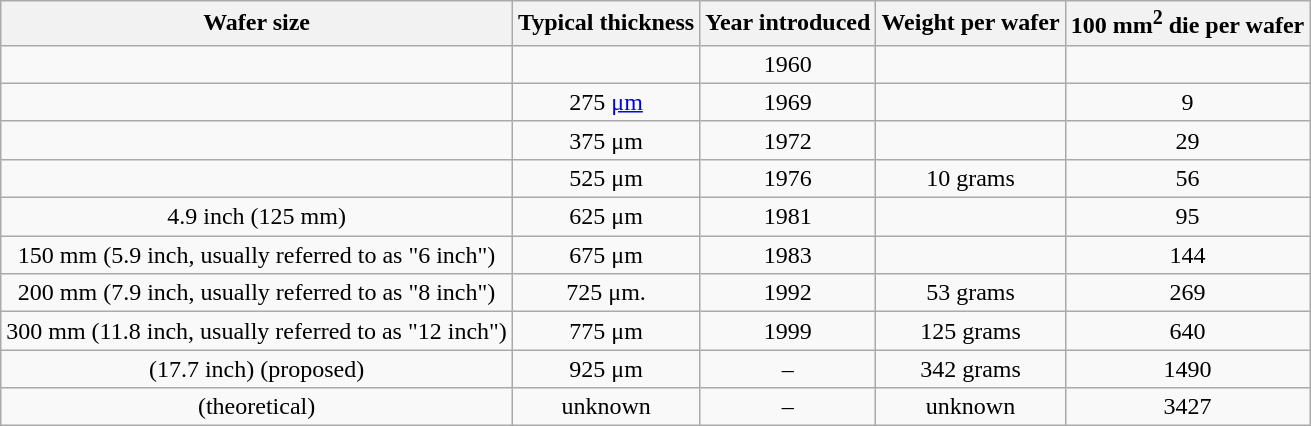<table class="wikitable sortable mw-collapsible" style="text-align:center">
<tr>
<th>Wafer size</th>
<th>Typical thickness</th>
<th>Year introduced </th>
<th>Weight per wafer</th>
<th>100 mm<sup>2</sup> die per wafer</th>
</tr>
<tr>
<td></td>
<td></td>
<td>1960</td>
<td></td>
<td></td>
</tr>
<tr>
<td></td>
<td>275 <a href='#'>μm</a></td>
<td>1969</td>
<td></td>
<td>9</td>
</tr>
<tr>
<td></td>
<td>375 μm</td>
<td>1972</td>
<td></td>
<td>29</td>
</tr>
<tr>
<td></td>
<td>525 μm</td>
<td>1976</td>
<td>10 grams </td>
<td>56</td>
</tr>
<tr>
<td>4.9 inch (125 mm)</td>
<td>625 μm</td>
<td>1981</td>
<td></td>
<td>95</td>
</tr>
<tr>
<td>150 mm (5.9 inch, usually referred to as "6 inch")</td>
<td>675 μm</td>
<td>1983</td>
<td></td>
<td>144</td>
</tr>
<tr>
<td>200 mm (7.9 inch, usually referred to as "8 inch")</td>
<td>725 μm.</td>
<td>1992</td>
<td>53 grams </td>
<td>269</td>
</tr>
<tr>
<td>300 mm (11.8 inch, usually referred to as "12 inch")</td>
<td>775 μm</td>
<td>1999</td>
<td>125 grams</td>
<td>640</td>
</tr>
<tr>
<td> (17.7 inch) (proposed)</td>
<td>925 μm</td>
<td>–</td>
<td>342 grams </td>
<td>1490</td>
</tr>
<tr>
<td> (theoretical)</td>
<td>unknown</td>
<td>–</td>
<td>unknown</td>
<td>3427</td>
</tr>
</table>
